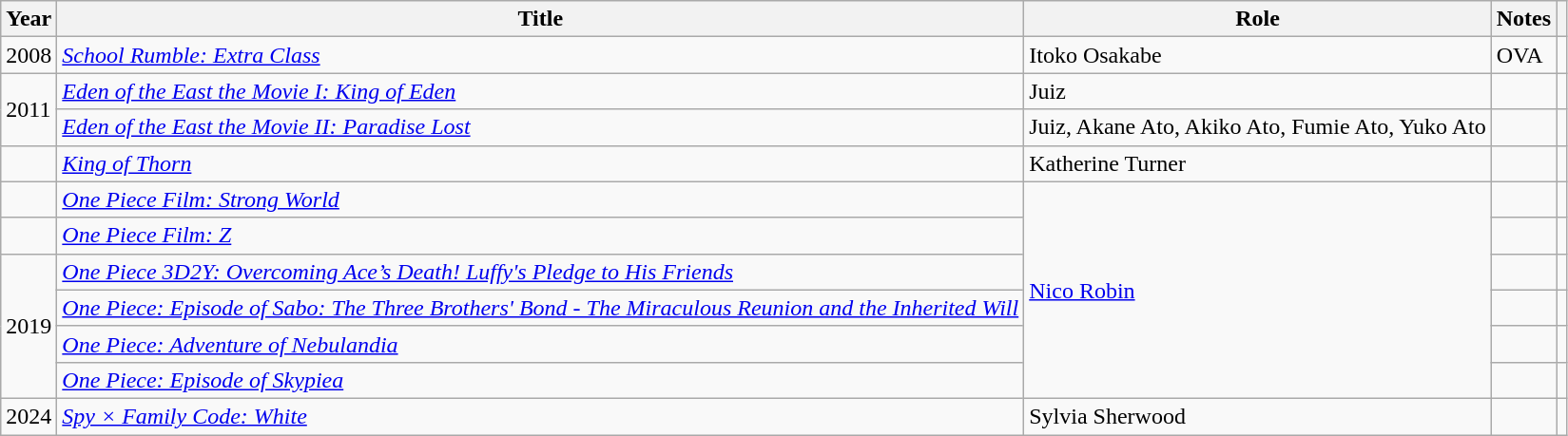<table class="wikitable sortable plainrowheaders">
<tr>
<th>Year</th>
<th>Title</th>
<th>Role</th>
<th class="unsortable">Notes</th>
<th class="unsortable"></th>
</tr>
<tr>
<td>2008</td>
<td><em><a href='#'>School Rumble: Extra Class</a></em></td>
<td>Itoko Osakabe</td>
<td>OVA</td>
<td></td>
</tr>
<tr>
<td rowspan="2">2011</td>
<td><em><a href='#'>Eden of the East the Movie I: King of Eden</a></em></td>
<td>Juiz</td>
<td></td>
<td></td>
</tr>
<tr>
<td><em><a href='#'>Eden of the East the Movie II: Paradise Lost</a></em></td>
<td>Juiz, Akane Ato, Akiko Ato, Fumie Ato, Yuko Ato</td>
<td></td>
<td></td>
</tr>
<tr>
<td></td>
<td><em><a href='#'>King of Thorn</a></em></td>
<td>Katherine Turner</td>
<td></td>
<td></td>
</tr>
<tr>
<td></td>
<td><em><a href='#'>One Piece Film: Strong World</a></em></td>
<td rowspan="6"><a href='#'>Nico Robin</a></td>
<td></td>
<td></td>
</tr>
<tr>
<td></td>
<td><em><a href='#'>One Piece Film: Z</a></em></td>
<td></td>
<td></td>
</tr>
<tr>
<td rowspan="4">2019</td>
<td><em><a href='#'>One Piece 3D2Y: Overcoming Ace’s Death! Luffy's Pledge to His Friends</a></em></td>
<td></td>
<td></td>
</tr>
<tr>
<td><em><a href='#'>One Piece: Episode of Sabo: The Three Brothers' Bond - The Miraculous Reunion and the Inherited Will</a></em></td>
<td></td>
<td></td>
</tr>
<tr>
<td><em><a href='#'>One Piece: Adventure of Nebulandia</a></em></td>
<td></td>
<td></td>
</tr>
<tr>
<td><em><a href='#'>One Piece: Episode of Skypiea</a></em></td>
<td></td>
<td></td>
</tr>
<tr>
<td>2024</td>
<td><em><a href='#'>Spy × Family Code: White</a></em></td>
<td>Sylvia Sherwood</td>
<td></td>
<td></td>
</tr>
</table>
